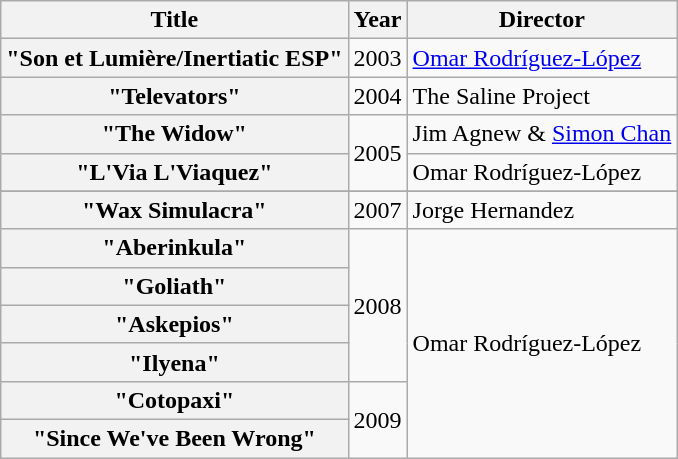<table class="wikitable plainrowheaders">
<tr>
<th scope="col">Title</th>
<th scope="col">Year</th>
<th scope="col">Director</th>
</tr>
<tr>
<th scope="row">"Son et Lumière/Inertiatic ESP"</th>
<td align="center">2003</td>
<td><a href='#'>Omar Rodríguez-López</a></td>
</tr>
<tr>
<th scope="row">"Televators"</th>
<td align="center">2004</td>
<td>The Saline Project</td>
</tr>
<tr>
<th scope="row">"The Widow"</th>
<td rowspan="2" align="center">2005</td>
<td>Jim Agnew & <a href='#'>Simon Chan</a></td>
</tr>
<tr>
<th scope="row">"L'Via L'Viaquez"</th>
<td rowspan="1">Omar Rodríguez-López</td>
</tr>
<tr>
</tr>
<tr>
<th scope="row">"Wax Simulacra"</th>
<td align="center">2007</td>
<td>Jorge Hernandez</td>
</tr>
<tr>
<th scope="row">"Aberinkula"</th>
<td rowspan="4" align="center">2008</td>
<td rowspan="6">Omar Rodríguez-López</td>
</tr>
<tr>
<th scope="row">"Goliath"</th>
</tr>
<tr>
<th scope="row">"Askepios"</th>
</tr>
<tr>
<th scope="row">"Ilyena"</th>
</tr>
<tr>
<th scope="row">"Cotopaxi"</th>
<td rowspan="2" align="center">2009</td>
</tr>
<tr>
<th scope="row">"Since We've Been Wrong"</th>
</tr>
</table>
